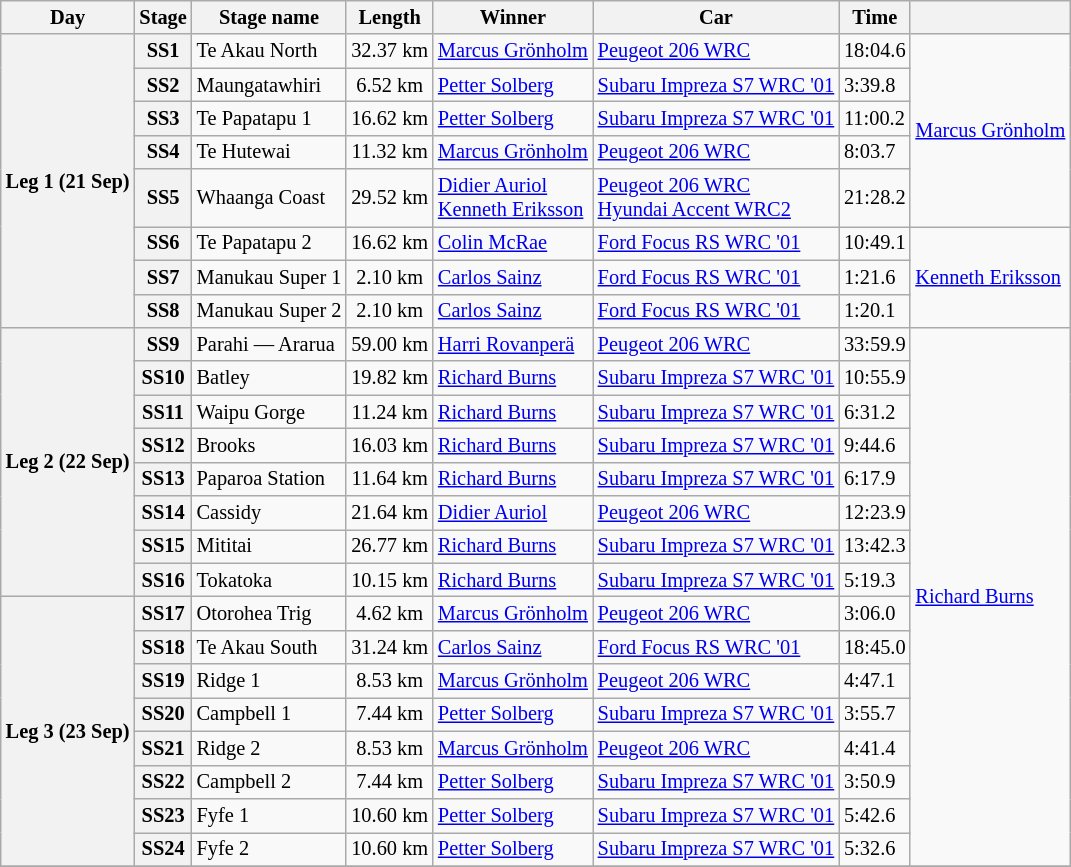<table class="wikitable" style="font-size: 85%;">
<tr>
<th>Day</th>
<th>Stage</th>
<th>Stage name</th>
<th>Length</th>
<th>Winner</th>
<th>Car</th>
<th>Time</th>
<th></th>
</tr>
<tr>
<th rowspan="8">Leg 1 (21 Sep)</th>
<th>SS1</th>
<td>Te Akau North</td>
<td align="center">32.37 km</td>
<td> <a href='#'>Marcus Grönholm</a></td>
<td><a href='#'>Peugeot 206 WRC</a></td>
<td>18:04.6</td>
<td rowspan="5"> <a href='#'>Marcus Grönholm</a></td>
</tr>
<tr>
<th>SS2</th>
<td>Maungatawhiri</td>
<td align="center">6.52 km</td>
<td> <a href='#'>Petter Solberg</a></td>
<td><a href='#'>Subaru Impreza S7 WRC '01</a></td>
<td>3:39.8</td>
</tr>
<tr>
<th>SS3</th>
<td>Te Papatapu 1</td>
<td align="center">16.62 km</td>
<td> <a href='#'>Petter Solberg</a></td>
<td><a href='#'>Subaru Impreza S7 WRC '01</a></td>
<td>11:00.2</td>
</tr>
<tr>
<th>SS4</th>
<td>Te Hutewai</td>
<td align="center">11.32 km</td>
<td> <a href='#'>Marcus Grönholm</a></td>
<td><a href='#'>Peugeot 206 WRC</a></td>
<td>8:03.7</td>
</tr>
<tr>
<th>SS5</th>
<td>Whaanga Coast</td>
<td align="center">29.52 km</td>
<td> <a href='#'>Didier Auriol</a><br> <a href='#'>Kenneth Eriksson</a></td>
<td><a href='#'>Peugeot 206 WRC</a><br><a href='#'>Hyundai Accent WRC2</a></td>
<td>21:28.2</td>
</tr>
<tr>
<th>SS6</th>
<td>Te Papatapu 2</td>
<td align="center">16.62 km</td>
<td> <a href='#'>Colin McRae</a></td>
<td><a href='#'>Ford Focus RS WRC '01</a></td>
<td>10:49.1</td>
<td rowspan="3"> <a href='#'>Kenneth Eriksson</a></td>
</tr>
<tr>
<th>SS7</th>
<td>Manukau Super 1</td>
<td align="center">2.10 km</td>
<td> <a href='#'>Carlos Sainz</a></td>
<td><a href='#'>Ford Focus RS WRC '01</a></td>
<td>1:21.6</td>
</tr>
<tr>
<th>SS8</th>
<td>Manukau Super 2</td>
<td align="center">2.10 km</td>
<td> <a href='#'>Carlos Sainz</a></td>
<td><a href='#'>Ford Focus RS WRC '01</a></td>
<td>1:20.1</td>
</tr>
<tr>
<th rowspan="8">Leg 2 (22 Sep)</th>
<th>SS9</th>
<td>Parahi — Ararua</td>
<td align="center">59.00 km</td>
<td> <a href='#'>Harri Rovanperä</a></td>
<td><a href='#'>Peugeot 206 WRC</a></td>
<td>33:59.9</td>
<td rowspan="16"> <a href='#'>Richard Burns</a></td>
</tr>
<tr>
<th>SS10</th>
<td>Batley</td>
<td align="center">19.82 km</td>
<td> <a href='#'>Richard Burns</a></td>
<td><a href='#'>Subaru Impreza S7 WRC '01</a></td>
<td>10:55.9</td>
</tr>
<tr>
<th>SS11</th>
<td>Waipu Gorge</td>
<td align="center">11.24 km</td>
<td> <a href='#'>Richard Burns</a></td>
<td><a href='#'>Subaru Impreza S7 WRC '01</a></td>
<td>6:31.2</td>
</tr>
<tr>
<th>SS12</th>
<td>Brooks</td>
<td align="center">16.03 km</td>
<td> <a href='#'>Richard Burns</a></td>
<td><a href='#'>Subaru Impreza S7 WRC '01</a></td>
<td>9:44.6</td>
</tr>
<tr>
<th>SS13</th>
<td>Paparoa Station</td>
<td align="center">11.64 km</td>
<td> <a href='#'>Richard Burns</a></td>
<td><a href='#'>Subaru Impreza S7 WRC '01</a></td>
<td>6:17.9</td>
</tr>
<tr>
<th>SS14</th>
<td>Cassidy</td>
<td align="center">21.64 km</td>
<td> <a href='#'>Didier Auriol</a></td>
<td><a href='#'>Peugeot 206 WRC</a></td>
<td>12:23.9</td>
</tr>
<tr>
<th>SS15</th>
<td>Mititai</td>
<td align="center">26.77 km</td>
<td> <a href='#'>Richard Burns</a></td>
<td><a href='#'>Subaru Impreza S7 WRC '01</a></td>
<td>13:42.3</td>
</tr>
<tr>
<th>SS16</th>
<td>Tokatoka</td>
<td align="center">10.15 km</td>
<td> <a href='#'>Richard Burns</a></td>
<td><a href='#'>Subaru Impreza S7 WRC '01</a></td>
<td>5:19.3</td>
</tr>
<tr>
<th rowspan="8">Leg 3 (23 Sep)</th>
<th>SS17</th>
<td>Otorohea Trig</td>
<td align="center">4.62 km</td>
<td> <a href='#'>Marcus Grönholm</a></td>
<td><a href='#'>Peugeot 206 WRC</a></td>
<td>3:06.0</td>
</tr>
<tr>
<th>SS18</th>
<td>Te Akau South</td>
<td align="center">31.24 km</td>
<td> <a href='#'>Carlos Sainz</a></td>
<td><a href='#'>Ford Focus RS WRC '01</a></td>
<td>18:45.0</td>
</tr>
<tr>
<th>SS19</th>
<td>Ridge 1</td>
<td align="center">8.53 km</td>
<td> <a href='#'>Marcus Grönholm</a></td>
<td><a href='#'>Peugeot 206 WRC</a></td>
<td>4:47.1</td>
</tr>
<tr>
<th>SS20</th>
<td>Campbell 1</td>
<td align="center">7.44 km</td>
<td> <a href='#'>Petter Solberg</a></td>
<td><a href='#'>Subaru Impreza S7 WRC '01</a></td>
<td>3:55.7</td>
</tr>
<tr>
<th>SS21</th>
<td>Ridge 2</td>
<td align="center">8.53 km</td>
<td> <a href='#'>Marcus Grönholm</a></td>
<td><a href='#'>Peugeot 206 WRC</a></td>
<td>4:41.4</td>
</tr>
<tr>
<th>SS22</th>
<td>Campbell 2</td>
<td align="center">7.44 km</td>
<td> <a href='#'>Petter Solberg</a></td>
<td><a href='#'>Subaru Impreza S7 WRC '01</a></td>
<td>3:50.9</td>
</tr>
<tr>
<th>SS23</th>
<td>Fyfe 1</td>
<td align="center">10.60 km</td>
<td> <a href='#'>Petter Solberg</a></td>
<td><a href='#'>Subaru Impreza S7 WRC '01</a></td>
<td>5:42.6</td>
</tr>
<tr>
<th>SS24</th>
<td>Fyfe 2</td>
<td align="center">10.60 km</td>
<td> <a href='#'>Petter Solberg</a></td>
<td><a href='#'>Subaru Impreza S7 WRC '01</a></td>
<td>5:32.6</td>
</tr>
<tr>
</tr>
</table>
